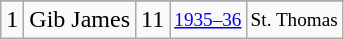<table class="wikitable">
<tr>
</tr>
<tr>
<td>1</td>
<td>Gib James</td>
<td>11</td>
<td style="font-size:80%;"><a href='#'>1935–36</a></td>
<td style="font-size:80%;">St. Thomas</td>
</tr>
</table>
